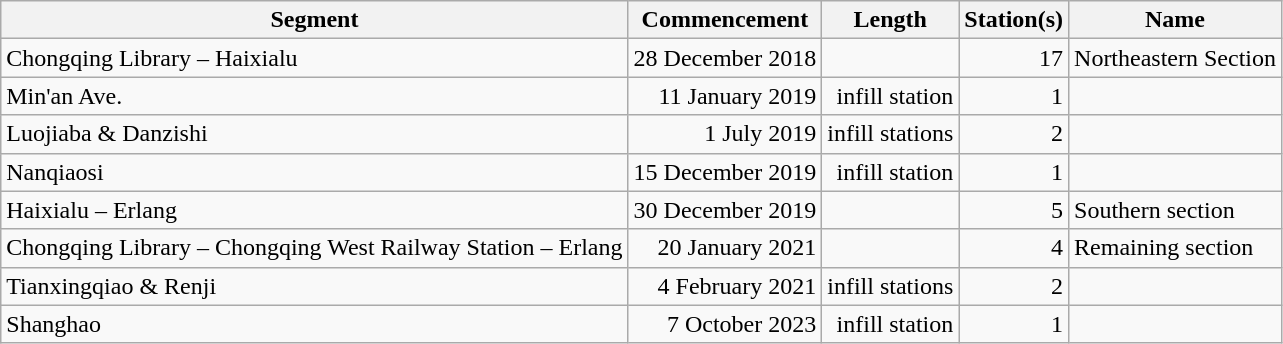<table class="wikitable" style="border-collapse: collapse; text-align: right;">
<tr>
<th>Segment</th>
<th>Commencement</th>
<th>Length</th>
<th>Station(s)</th>
<th>Name</th>
</tr>
<tr>
<td style="text-align: left;">Chongqing Library – Haixialu</td>
<td>28 December 2018</td>
<td></td>
<td>17</td>
<td style="text-align: left;">Northeastern Section</td>
</tr>
<tr>
<td style="text-align: left;">Min'an Ave.</td>
<td>11 January 2019</td>
<td>infill station</td>
<td>1</td>
<td style="text-align: left;"></td>
</tr>
<tr>
<td style="text-align: left;">Luojiaba & Danzishi</td>
<td>1 July 2019</td>
<td>infill stations</td>
<td>2</td>
<td style="text-align: left;"></td>
</tr>
<tr>
<td style="text-align: left;">Nanqiaosi</td>
<td>15 December 2019</td>
<td>infill station</td>
<td>1</td>
<td style="text-align: left;"></td>
</tr>
<tr>
<td style="text-align: left;">Haixialu – Erlang</td>
<td>30 December 2019</td>
<td></td>
<td>5</td>
<td style="text-align: left;">Southern section</td>
</tr>
<tr>
<td style="text-align: left;">Chongqing Library – Chongqing West Railway Station – Erlang</td>
<td>20 January 2021</td>
<td></td>
<td>4</td>
<td style="text-align: left;">Remaining section</td>
</tr>
<tr>
<td style="text-align: left;">Tianxingqiao & Renji</td>
<td>4 February 2021</td>
<td>infill stations</td>
<td>2</td>
<td style="text-align: left;"></td>
</tr>
<tr>
<td style="text-align: left;">Shanghao</td>
<td>7 October 2023</td>
<td>infill station</td>
<td>1</td>
<td style="text-align: left;"></td>
</tr>
</table>
